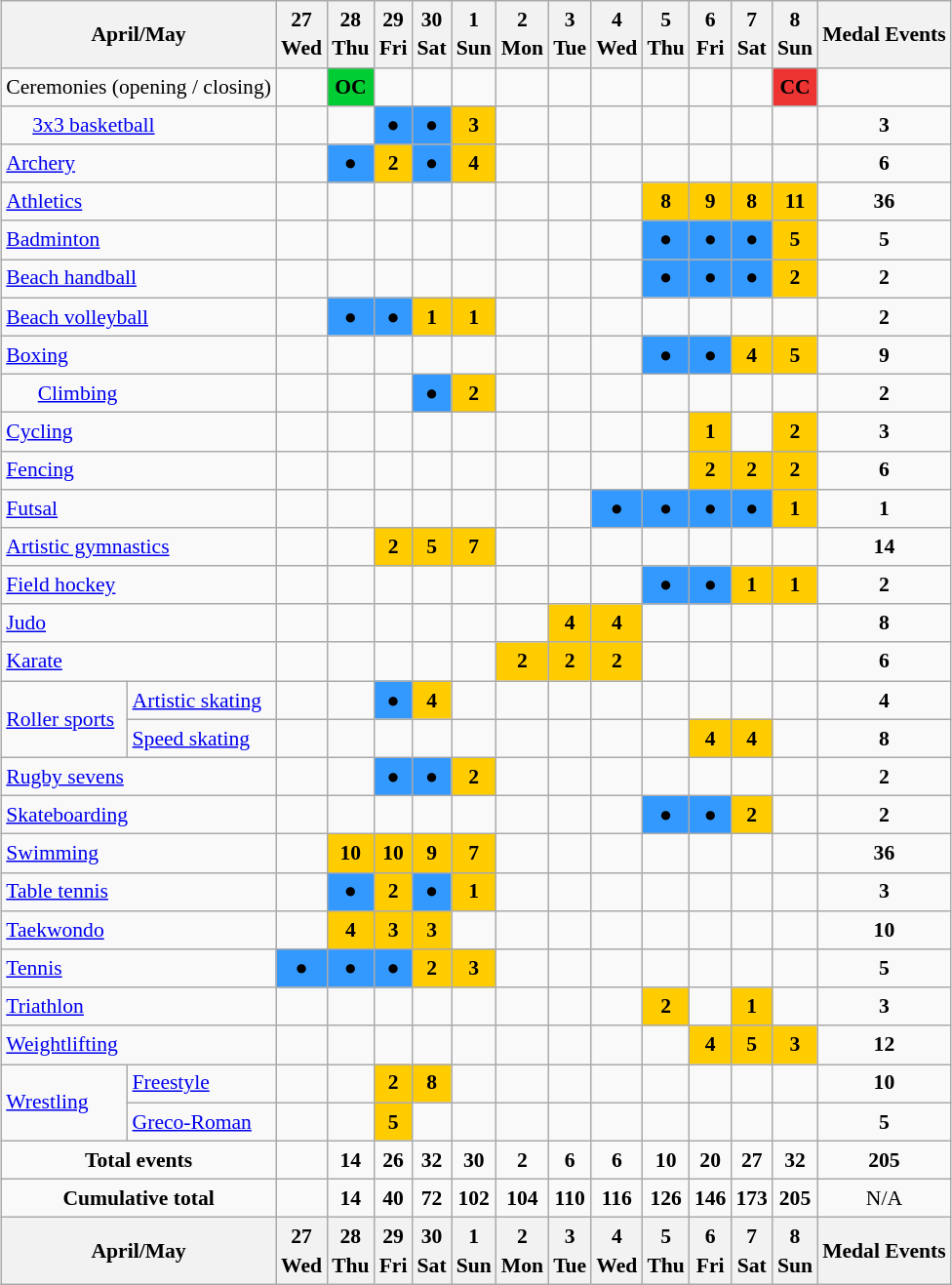<table class="wikitable" style="margin:0.5em auto; font-size:90%; line-height:1.35em;">
<tr style="text-align:center;">
<th colspan=2>April/May</th>
<th>27<br>Wed</th>
<th>28<br>Thu</th>
<th>29<br>Fri</th>
<th>30<br>Sat</th>
<th>1<br>Sun</th>
<th>2<br>Mon</th>
<th>3<br>Tue</th>
<th>4<br>Wed</th>
<th>5<br>Thu</th>
<th>6<br>Fri</th>
<th>7<br>Sat</th>
<th>8<br>Sun</th>
<th>Medal Events</th>
</tr>
<tr>
<td style="text-align:left;" colspan=2>Ceremonies (opening / closing)</td>
<td></td>
<td style="background-color:#00cc33;text-align:center;"><strong>OC</strong></td>
<td></td>
<td></td>
<td></td>
<td></td>
<td></td>
<td></td>
<td></td>
<td></td>
<td></td>
<td style="background-color:#ee3333;text-align:center;"><strong>CC</strong></td>
<td></td>
</tr>
<tr style="text-align:center;">
<td style="text-align:left;" colspan=2>     <a href='#'>3x3 basketball</a></td>
<td></td>
<td></td>
<td style="background-color:#3399ff;">●</td>
<td style="background-color:#3399ff;">●</td>
<td style="background-color:#ffcc00;"><strong>3</strong></td>
<td></td>
<td></td>
<td></td>
<td></td>
<td></td>
<td></td>
<td></td>
<td><strong>3</strong></td>
</tr>
<tr style="text-align:center;">
<td style="text-align:left;" colspan=2> <a href='#'>Archery</a></td>
<td></td>
<td style="background-color:#3399ff;">●</td>
<td style="background-color:#ffcc00;"><strong>2</strong></td>
<td style="background-color:#3399ff;">●</td>
<td style="background-color:#ffcc00;"><strong>4</strong></td>
<td></td>
<td></td>
<td></td>
<td></td>
<td></td>
<td></td>
<td></td>
<td><strong>6</strong></td>
</tr>
<tr style="text-align:center;">
<td style="text-align:left;" colspan=2> <a href='#'>Athletics</a></td>
<td></td>
<td></td>
<td></td>
<td></td>
<td></td>
<td></td>
<td></td>
<td></td>
<td style="background-color:#ffcc00;"><strong>8</strong></td>
<td style="background-color:#ffcc00;"><strong>9</strong></td>
<td style="background-color:#ffcc00;"><strong>8</strong></td>
<td style="background-color:#ffcc00;"><strong>11</strong></td>
<td><strong>36</strong></td>
</tr>
<tr style="text-align:center;">
<td style="text-align:left;" colspan=2> <a href='#'>Badminton</a></td>
<td></td>
<td></td>
<td></td>
<td></td>
<td></td>
<td></td>
<td></td>
<td></td>
<td style="background-color:#3399ff;">●</td>
<td style="background-color:#3399ff;">●</td>
<td style="background-color:#3399ff;">●</td>
<td style="background-color:#ffcc00;"><strong>5</strong></td>
<td><strong>5</strong></td>
</tr>
<tr style="text-align:center;">
<td style="text-align:left;" colspan=2> <a href='#'>Beach handball</a></td>
<td></td>
<td></td>
<td></td>
<td></td>
<td></td>
<td></td>
<td></td>
<td></td>
<td style="background-color:#3399ff;">●</td>
<td style="background-color:#3399ff;">●</td>
<td style="background-color:#3399ff;">●</td>
<td style="background-color:#ffcc00;"><strong>2</strong></td>
<td><strong>2</strong></td>
</tr>
<tr style="text-align:center;">
<td style="text-align:left;" colspan=2> <a href='#'>Beach volleyball</a></td>
<td></td>
<td style="background-color:#3399ff;">●</td>
<td style="background-color:#3399ff;">●</td>
<td style="background-color:#ffcc00;"><strong>1</strong></td>
<td style="background-color:#ffcc00;"><strong>1</strong></td>
<td></td>
<td></td>
<td></td>
<td></td>
<td></td>
<td></td>
<td></td>
<td><strong>2</strong></td>
</tr>
<tr style="text-align:center;">
<td style="text-align:left;" colspan=2> <a href='#'>Boxing</a></td>
<td></td>
<td></td>
<td></td>
<td></td>
<td></td>
<td></td>
<td></td>
<td></td>
<td style="background-color:#3399ff;">●</td>
<td style="background-color:#3399ff;">●</td>
<td style="background-color:#ffcc00;"><strong>4</strong></td>
<td style="background-color:#ffcc00;"><strong>5</strong></td>
<td><strong>9</strong></td>
</tr>
<tr style="text-align:center;">
<td style="text-align:left;" colspan=2>      <a href='#'>Climbing</a></td>
<td></td>
<td></td>
<td></td>
<td style="background-color:#3399ff;">●</td>
<td style="background-color:#ffcc00;"><strong>2</strong></td>
<td></td>
<td></td>
<td></td>
<td></td>
<td></td>
<td></td>
<td></td>
<td><strong>2</strong></td>
</tr>
<tr style="text-align:center;">
<td style="text-align:left;" colspan=2> <a href='#'>Cycling</a></td>
<td></td>
<td></td>
<td></td>
<td></td>
<td></td>
<td></td>
<td></td>
<td></td>
<td></td>
<td style="background-color:#ffcc00;"><strong>1</strong></td>
<td></td>
<td style="background-color:#ffcc00;"><strong>2</strong></td>
<td><strong>3</strong></td>
</tr>
<tr style="text-align:center;">
<td style="text-align:left;" colspan=2> <a href='#'>Fencing</a></td>
<td></td>
<td></td>
<td></td>
<td></td>
<td></td>
<td></td>
<td></td>
<td></td>
<td></td>
<td style="background-color:#ffcc00;"><strong>2</strong></td>
<td style="background-color:#ffcc00;"><strong>2</strong></td>
<td style="background-color:#ffcc00;"><strong>2</strong></td>
<td><strong>6</strong></td>
</tr>
<tr style="text-align:center;">
<td style="text-align:left;" colspan=2> <a href='#'>Futsal</a></td>
<td></td>
<td></td>
<td></td>
<td></td>
<td></td>
<td></td>
<td></td>
<td style="background-color:#3399ff;">●</td>
<td style="background-color:#3399ff;">●</td>
<td style="background-color:#3399ff;">●</td>
<td style="background-color:#3399ff;">●</td>
<td style="background-color:#ffcc00;"><strong>1</strong></td>
<td><strong>1</strong></td>
</tr>
<tr style="text-align:center;">
<td style="text-align:left;" colspan=2> <a href='#'>Artistic gymnastics</a></td>
<td></td>
<td></td>
<td style="background-color:#ffcc00;"><strong>2</strong></td>
<td style="background-color:#ffcc00;"><strong>5</strong></td>
<td style="background-color:#ffcc00;"><strong>7</strong></td>
<td></td>
<td></td>
<td></td>
<td></td>
<td></td>
<td></td>
<td></td>
<td><strong>14</strong></td>
</tr>
<tr style="text-align:center;">
<td style="text-align:left;" colspan=2> <a href='#'>Field hockey</a></td>
<td></td>
<td></td>
<td></td>
<td></td>
<td></td>
<td></td>
<td></td>
<td></td>
<td style="background-color:#3399ff;">●</td>
<td style="background-color:#3399ff;">●</td>
<td style="background-color:#ffcc00;"><strong>1</strong></td>
<td style="background-color:#ffcc00;"><strong>1</strong></td>
<td><strong>2</strong></td>
</tr>
<tr style="text-align:center;">
<td style="text-align:left;" colspan=2> <a href='#'>Judo</a></td>
<td></td>
<td></td>
<td></td>
<td></td>
<td></td>
<td></td>
<td style="background-color:#ffcc00;"><strong>4</strong></td>
<td style="background-color:#ffcc00;"><strong>4</strong></td>
<td></td>
<td></td>
<td></td>
<td></td>
<td><strong>8</strong></td>
</tr>
<tr style="text-align:center;">
<td style="text-align:left;" colspan=2> <a href='#'>Karate</a></td>
<td></td>
<td></td>
<td></td>
<td></td>
<td></td>
<td style="background-color:#ffcc00;"><strong>2</strong></td>
<td style="background-color:#ffcc00;"><strong>2</strong></td>
<td style="background-color:#ffcc00;"><strong>2</strong></td>
<td></td>
<td></td>
<td></td>
<td></td>
<td><strong>6</strong></td>
</tr>
<tr style="text-align:center;">
<td align=left rowspan=2> <a href='#'>Roller sports</a></td>
<td style="text-align:left;"> <a href='#'>Artistic skating</a></td>
<td></td>
<td></td>
<td style="background-color:#3399ff;">●</td>
<td style="background-color:#ffcc00;"><strong>4</strong></td>
<td></td>
<td></td>
<td></td>
<td></td>
<td></td>
<td></td>
<td></td>
<td></td>
<td><strong>4</strong></td>
</tr>
<tr style="text-align:center;">
<td style="text-align:left;"> <a href='#'>Speed skating</a></td>
<td></td>
<td></td>
<td></td>
<td></td>
<td></td>
<td></td>
<td></td>
<td></td>
<td></td>
<td style="background-color:#ffcc00;"><strong>4</strong></td>
<td style="background-color:#ffcc00;"><strong>4</strong></td>
<td></td>
<td><strong>8</strong></td>
</tr>
<tr style="text-align:center;">
<td style="text-align:left;" colspan=2> <a href='#'>Rugby sevens</a></td>
<td></td>
<td></td>
<td style="background-color:#3399ff;">●</td>
<td style="background-color:#3399ff;">●</td>
<td style="background-color:#ffcc00;"><strong>2</strong></td>
<td></td>
<td></td>
<td></td>
<td></td>
<td></td>
<td></td>
<td></td>
<td><strong>2</strong></td>
</tr>
<tr style="text-align:center;">
<td style="text-align:left;" colspan=2> <a href='#'>Skateboarding</a></td>
<td></td>
<td></td>
<td></td>
<td></td>
<td></td>
<td></td>
<td></td>
<td></td>
<td style="background-color:#3399ff;">●</td>
<td style="background-color:#3399ff;">●</td>
<td style="background-color:#ffcc00;"><strong>2</strong></td>
<td></td>
<td><strong>2</strong></td>
</tr>
<tr style="text-align:center;">
<td style="text-align:left;" colspan=2> <a href='#'>Swimming</a></td>
<td></td>
<td style="background-color:#ffcc00;"><strong>10</strong></td>
<td style="background-color:#ffcc00;"><strong>10</strong></td>
<td style="background-color:#ffcc00;"><strong>9</strong></td>
<td style="background-color:#ffcc00;"><strong>7</strong></td>
<td></td>
<td></td>
<td></td>
<td></td>
<td></td>
<td></td>
<td></td>
<td><strong>36</strong></td>
</tr>
<tr style="text-align:center;">
<td style="text-align:left;" colspan=2> <a href='#'>Table tennis</a></td>
<td></td>
<td style="background-color:#3399ff;">●</td>
<td style="background-color:#ffcc00;"><strong>2</strong></td>
<td style="background-color:#3399ff;">●</td>
<td style="background-color:#ffcc00;"><strong>1</strong></td>
<td></td>
<td></td>
<td></td>
<td></td>
<td></td>
<td></td>
<td></td>
<td><strong>3</strong></td>
</tr>
<tr style="text-align:center;">
<td style="text-align:left;" colspan=2> <a href='#'>Taekwondo</a></td>
<td></td>
<td style="background-color:#ffcc00;"><strong>4</strong></td>
<td style="background-color:#ffcc00;"><strong>3</strong></td>
<td style="background-color:#ffcc00;"><strong>3</strong></td>
<td></td>
<td></td>
<td></td>
<td></td>
<td></td>
<td></td>
<td></td>
<td></td>
<td><strong>10</strong></td>
</tr>
<tr style="text-align:center;">
<td style="text-align:left;" colspan=2> <a href='#'>Tennis</a></td>
<td style="background-color:#3399ff;">●</td>
<td style="background-color:#3399ff;">●</td>
<td style="background-color:#3399ff;">●</td>
<td style="background-color:#ffcc00;"><strong>2</strong></td>
<td style="background-color:#ffcc00;"><strong>3</strong></td>
<td></td>
<td></td>
<td></td>
<td></td>
<td></td>
<td></td>
<td></td>
<td><strong>5</strong></td>
</tr>
<tr style="text-align:center;">
<td style="text-align:left;" colspan=2> <a href='#'>Triathlon</a></td>
<td></td>
<td></td>
<td></td>
<td></td>
<td></td>
<td></td>
<td></td>
<td></td>
<td style="background-color:#ffcc00;"><strong>2</strong></td>
<td></td>
<td style="background-color:#ffcc00;"><strong>1</strong></td>
<td></td>
<td><strong>3</strong></td>
</tr>
<tr style="text-align:center;">
<td style="text-align:left;" colspan=2> <a href='#'>Weightlifting</a></td>
<td></td>
<td></td>
<td></td>
<td></td>
<td></td>
<td></td>
<td></td>
<td></td>
<td></td>
<td style="background-color:#ffcc00;"><strong>4</strong></td>
<td style="background-color:#ffcc00;"><strong>5</strong></td>
<td style="background-color:#ffcc00;"><strong>3</strong></td>
<td><strong>12</strong></td>
</tr>
<tr style="text-align:center;">
<td align=left rowspan=2> <a href='#'>Wrestling</a></td>
<td style="text-align:left;"> <a href='#'>Freestyle</a></td>
<td></td>
<td></td>
<td style="background-color:#ffcc00;"><strong>2</strong></td>
<td style="background-color:#ffcc00;"><strong>8</strong></td>
<td></td>
<td></td>
<td></td>
<td></td>
<td></td>
<td></td>
<td></td>
<td></td>
<td><strong>10</strong></td>
</tr>
<tr style="text-align:center;">
<td style="text-align:left;"> <a href='#'>Greco-Roman</a></td>
<td></td>
<td></td>
<td style="background-color:#ffcc00;"><strong>5</strong></td>
<td></td>
<td></td>
<td></td>
<td></td>
<td></td>
<td></td>
<td></td>
<td></td>
<td></td>
<td><strong>5</strong></td>
</tr>
<tr style="text-align:center;">
<td colspan=2><strong>Total events</strong></td>
<td></td>
<td><strong>14</strong></td>
<td><strong>26</strong></td>
<td><strong>32</strong></td>
<td><strong>30</strong></td>
<td><strong>2</strong></td>
<td><strong>6</strong></td>
<td><strong>6</strong></td>
<td><strong>10</strong></td>
<td><strong>20</strong></td>
<td><strong>27</strong></td>
<td><strong>32</strong></td>
<td><strong>205</strong></td>
</tr>
<tr style="text-align:center;">
<td colspan=2><strong>Cumulative total</strong></td>
<td></td>
<td><strong>14</strong></td>
<td><strong>40</strong></td>
<td><strong>72</strong></td>
<td><strong>102</strong></td>
<td><strong>104</strong></td>
<td><strong>110</strong></td>
<td><strong>116</strong></td>
<td><strong>126</strong></td>
<td><strong>146</strong></td>
<td><strong>173</strong></td>
<td><strong>205</strong></td>
<td>N/A</td>
</tr>
<tr>
<th colspan=2>April/May</th>
<th>27<br>Wed</th>
<th>28<br>Thu</th>
<th>29<br>Fri</th>
<th>30<br>Sat</th>
<th>1<br>Sun</th>
<th>2<br>Mon</th>
<th>3<br>Tue</th>
<th>4<br>Wed</th>
<th>5<br>Thu</th>
<th>6<br>Fri</th>
<th>7<br>Sat</th>
<th>8<br>Sun</th>
<th>Medal Events</th>
</tr>
</table>
